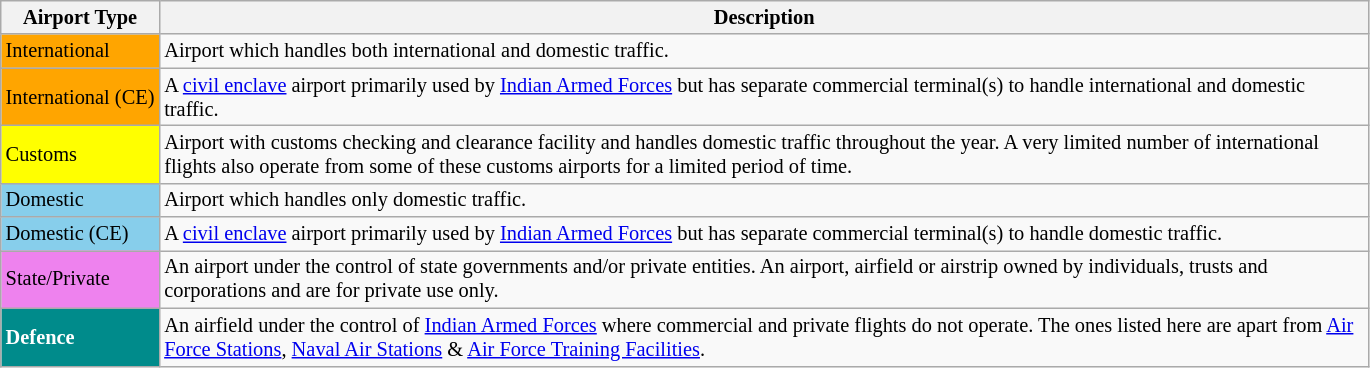<table class="sortable wikitable" style="font-size: 85%">
<tr>
<th>Airport Type</th>
<th style="width:800px;">Description</th>
</tr>
<tr>
<td style="background:orange;">International</td>
<td>Airport which handles both international and domestic traffic.</td>
</tr>
<tr>
<td style="background:orange;">International (CE)</td>
<td>A <a href='#'>civil enclave</a> airport primarily used by <a href='#'>Indian Armed Forces</a> but has separate commercial terminal(s) to handle international and domestic traffic.</td>
</tr>
<tr>
<td style="background:yellow;">Customs</td>
<td>Airport with customs checking and clearance facility and handles domestic traffic throughout the year. A very limited number of international flights also operate from some of these customs airports for a limited period of time.</td>
</tr>
<tr>
<td style="background:skyblue;">Domestic</td>
<td>Airport which handles only domestic traffic.</td>
</tr>
<tr>
<td style="background:skyblue;">Domestic (CE)</td>
<td>A <a href='#'>civil enclave</a> airport primarily used by <a href='#'>Indian Armed Forces</a> but has separate commercial terminal(s) to handle domestic traffic.</td>
</tr>
<tr>
<td style="background:violet;">State/Private</td>
<td>An airport under the control of state governments and/or private entities. An airport, airfield or airstrip owned by individuals, trusts and corporations and are for private use only.</td>
</tr>
<tr>
<td style="background:DarkCyan; color:white;"><strong>Defence</strong></td>
<td>An airfield under the control of <a href='#'>Indian Armed Forces</a> where commercial and private flights do not operate. The ones listed here are apart from <a href='#'>Air Force Stations</a>, <a href='#'>Naval Air Stations</a> & <a href='#'>Air Force Training Facilities</a>.</td>
</tr>
</table>
